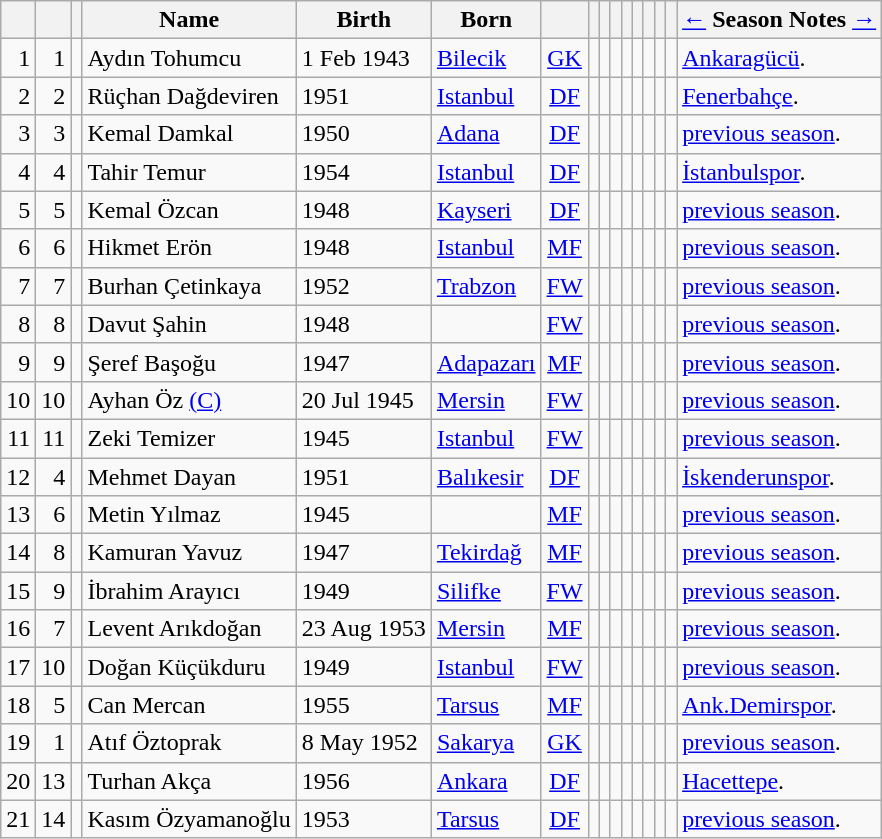<table class="wikitable sortable">
<tr>
<th></th>
<th></th>
<th></th>
<th>Name</th>
<th>Birth</th>
<th>Born</th>
<th></th>
<th></th>
<th></th>
<th></th>
<th></th>
<th></th>
<th></th>
<th></th>
<th></th>
<th><a href='#'>←</a> Season Notes <a href='#'>→</a></th>
</tr>
<tr>
<td align="right">1</td>
<td align="right">1</td>
<td></td>
<td>Aydın Tohumcu</td>
<td>1 Feb 1943</td>
<td><a href='#'>Bilecik</a></td>
<td align="center"><a href='#'>GK</a></td>
<td align="center"></td>
<td></td>
<td></td>
<td></td>
<td></td>
<td></td>
<td></td>
<td></td>
<td> <a href='#'>Ankaragücü</a>.</td>
</tr>
<tr>
<td align="right">2</td>
<td align="right">2</td>
<td></td>
<td>Rüçhan Dağdeviren</td>
<td>1951</td>
<td><a href='#'>Istanbul</a></td>
<td align="center"><a href='#'>DF</a></td>
<td align="center"></td>
<td></td>
<td></td>
<td></td>
<td></td>
<td></td>
<td></td>
<td></td>
<td> <a href='#'>Fenerbahçe</a>.</td>
</tr>
<tr>
<td align="right">3</td>
<td align="right">3</td>
<td></td>
<td>Kemal Damkal</td>
<td>1950</td>
<td><a href='#'>Adana</a></td>
<td align="center"><a href='#'>DF</a></td>
<td align="center"></td>
<td></td>
<td></td>
<td></td>
<td></td>
<td></td>
<td></td>
<td></td>
<td> <a href='#'>previous season</a>.</td>
</tr>
<tr>
<td align="right">4</td>
<td align="right">4</td>
<td></td>
<td>Tahir Temur</td>
<td>1954</td>
<td><a href='#'>Istanbul</a></td>
<td align="center"><a href='#'>DF</a></td>
<td align="center"></td>
<td></td>
<td></td>
<td></td>
<td></td>
<td></td>
<td></td>
<td></td>
<td> <a href='#'>İstanbulspor</a>.</td>
</tr>
<tr>
<td align="right">5</td>
<td align="right">5</td>
<td></td>
<td>Kemal Özcan</td>
<td>1948</td>
<td><a href='#'>Kayseri</a></td>
<td align="center"><a href='#'>DF</a></td>
<td align="center"></td>
<td></td>
<td></td>
<td></td>
<td></td>
<td></td>
<td></td>
<td></td>
<td> <a href='#'>previous season</a>.</td>
</tr>
<tr>
<td align="right">6</td>
<td align="right">6</td>
<td></td>
<td>Hikmet Erön</td>
<td>1948</td>
<td><a href='#'>Istanbul</a></td>
<td align="center"><a href='#'>MF</a></td>
<td align="center"></td>
<td></td>
<td></td>
<td></td>
<td></td>
<td></td>
<td></td>
<td></td>
<td> <a href='#'>previous season</a>.</td>
</tr>
<tr>
<td align="right">7</td>
<td align="right">7</td>
<td></td>
<td>Burhan Çetinkaya</td>
<td>1952</td>
<td><a href='#'>Trabzon</a></td>
<td align="center"><a href='#'>FW</a></td>
<td align="center"></td>
<td></td>
<td></td>
<td></td>
<td></td>
<td></td>
<td></td>
<td></td>
<td> <a href='#'>previous season</a>.</td>
</tr>
<tr>
<td align="right">8</td>
<td align="right">8</td>
<td></td>
<td>Davut Şahin</td>
<td>1948</td>
<td></td>
<td align="center"><a href='#'>FW</a></td>
<td align="center"></td>
<td></td>
<td></td>
<td></td>
<td></td>
<td></td>
<td></td>
<td></td>
<td> <a href='#'>previous season</a>.</td>
</tr>
<tr>
<td align="right">9</td>
<td align="right">9</td>
<td></td>
<td>Şeref Başoğu</td>
<td>1947</td>
<td><a href='#'>Adapazarı</a></td>
<td align="center"><a href='#'>MF</a></td>
<td align="center"></td>
<td></td>
<td></td>
<td></td>
<td></td>
<td></td>
<td></td>
<td></td>
<td> <a href='#'>previous season</a>.</td>
</tr>
<tr>
<td align="right">10</td>
<td align="right">10</td>
<td></td>
<td>Ayhan Öz <a href='#'>(C)</a></td>
<td>20 Jul 1945</td>
<td><a href='#'>Mersin</a></td>
<td align="center"><a href='#'>FW</a></td>
<td align="center"></td>
<td></td>
<td></td>
<td></td>
<td></td>
<td></td>
<td></td>
<td></td>
<td> <a href='#'>previous season</a>.</td>
</tr>
<tr>
<td align="right">11</td>
<td align="right">11</td>
<td></td>
<td>Zeki Temizer</td>
<td>1945</td>
<td><a href='#'>Istanbul</a></td>
<td align="center"><a href='#'>FW</a></td>
<td align="center"></td>
<td></td>
<td></td>
<td></td>
<td></td>
<td></td>
<td></td>
<td></td>
<td> <a href='#'>previous season</a>.</td>
</tr>
<tr>
<td align="right">12</td>
<td align="right">4</td>
<td></td>
<td>Mehmet Dayan</td>
<td>1951</td>
<td><a href='#'>Balıkesir</a></td>
<td align="center"><a href='#'>DF</a></td>
<td align="center"></td>
<td></td>
<td></td>
<td></td>
<td></td>
<td></td>
<td></td>
<td></td>
<td> <a href='#'>İskenderunspor</a>.</td>
</tr>
<tr>
<td align="right">13</td>
<td align="right">6</td>
<td></td>
<td>Metin Yılmaz</td>
<td>1945</td>
<td></td>
<td align="center"><a href='#'>MF</a></td>
<td align="center"></td>
<td></td>
<td></td>
<td></td>
<td></td>
<td></td>
<td></td>
<td></td>
<td> <a href='#'>previous season</a>.</td>
</tr>
<tr>
<td align="right">14</td>
<td align="right">8</td>
<td></td>
<td>Kamuran Yavuz</td>
<td>1947</td>
<td><a href='#'>Tekirdağ</a></td>
<td align="center"><a href='#'>MF</a></td>
<td align="center"></td>
<td></td>
<td></td>
<td></td>
<td></td>
<td></td>
<td></td>
<td></td>
<td> <a href='#'>previous season</a>.</td>
</tr>
<tr>
<td align="right">15</td>
<td align="right">9</td>
<td></td>
<td>İbrahim Arayıcı</td>
<td>1949</td>
<td><a href='#'>Silifke</a></td>
<td align="center"><a href='#'>FW</a></td>
<td align="center"></td>
<td></td>
<td></td>
<td></td>
<td></td>
<td></td>
<td></td>
<td></td>
<td> <a href='#'>previous season</a>.</td>
</tr>
<tr>
<td align="right">16</td>
<td align="right">7</td>
<td></td>
<td>Levent Arıkdoğan</td>
<td>23 Aug 1953</td>
<td><a href='#'>Mersin</a></td>
<td align="center"><a href='#'>MF</a></td>
<td align="center"></td>
<td></td>
<td></td>
<td></td>
<td></td>
<td></td>
<td></td>
<td></td>
<td> <a href='#'>previous season</a>.</td>
</tr>
<tr>
<td align="right">17</td>
<td align="right">10</td>
<td></td>
<td>Doğan Küçükduru</td>
<td>1949</td>
<td><a href='#'>Istanbul</a></td>
<td align="center"><a href='#'>FW</a></td>
<td align="center"></td>
<td></td>
<td></td>
<td></td>
<td></td>
<td></td>
<td></td>
<td></td>
<td> <a href='#'>previous season</a>.</td>
</tr>
<tr>
<td align="right">18</td>
<td align="right">5</td>
<td></td>
<td>Can Mercan</td>
<td>1955</td>
<td><a href='#'>Tarsus</a></td>
<td align="center"><a href='#'>MF</a></td>
<td align="center"></td>
<td></td>
<td></td>
<td></td>
<td></td>
<td></td>
<td></td>
<td></td>
<td> <a href='#'>Ank.Demirspor</a>.</td>
</tr>
<tr>
<td align="right">19</td>
<td align="right">1</td>
<td></td>
<td>Atıf Öztoprak</td>
<td>8 May 1952</td>
<td><a href='#'>Sakarya</a></td>
<td align="center"><a href='#'>GK</a></td>
<td align="center"></td>
<td></td>
<td></td>
<td></td>
<td></td>
<td></td>
<td></td>
<td></td>
<td> <a href='#'>previous season</a>.</td>
</tr>
<tr>
<td align="right">20</td>
<td align="right">13</td>
<td></td>
<td>Turhan Akça</td>
<td>1956</td>
<td><a href='#'>Ankara</a></td>
<td align="center"><a href='#'>DF</a></td>
<td align="center"></td>
<td></td>
<td></td>
<td></td>
<td></td>
<td></td>
<td></td>
<td></td>
<td> <a href='#'>Hacettepe</a>.</td>
</tr>
<tr>
<td align="right">21</td>
<td align="right">14</td>
<td></td>
<td>Kasım Özyamanoğlu</td>
<td>1953</td>
<td><a href='#'>Tarsus</a></td>
<td align="center"><a href='#'>DF</a></td>
<td align="center"></td>
<td></td>
<td></td>
<td></td>
<td></td>
<td></td>
<td></td>
<td></td>
<td> <a href='#'>previous season</a>.</td>
</tr>
</table>
